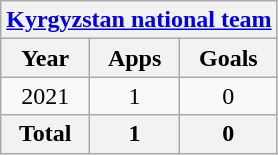<table class="wikitable" style="text-align:center">
<tr>
<th colspan=3><a href='#'>Kyrgyzstan national team</a></th>
</tr>
<tr>
<th>Year</th>
<th>Apps</th>
<th>Goals</th>
</tr>
<tr>
<td>2021</td>
<td>1</td>
<td>0</td>
</tr>
<tr>
<th>Total</th>
<th>1</th>
<th>0</th>
</tr>
</table>
